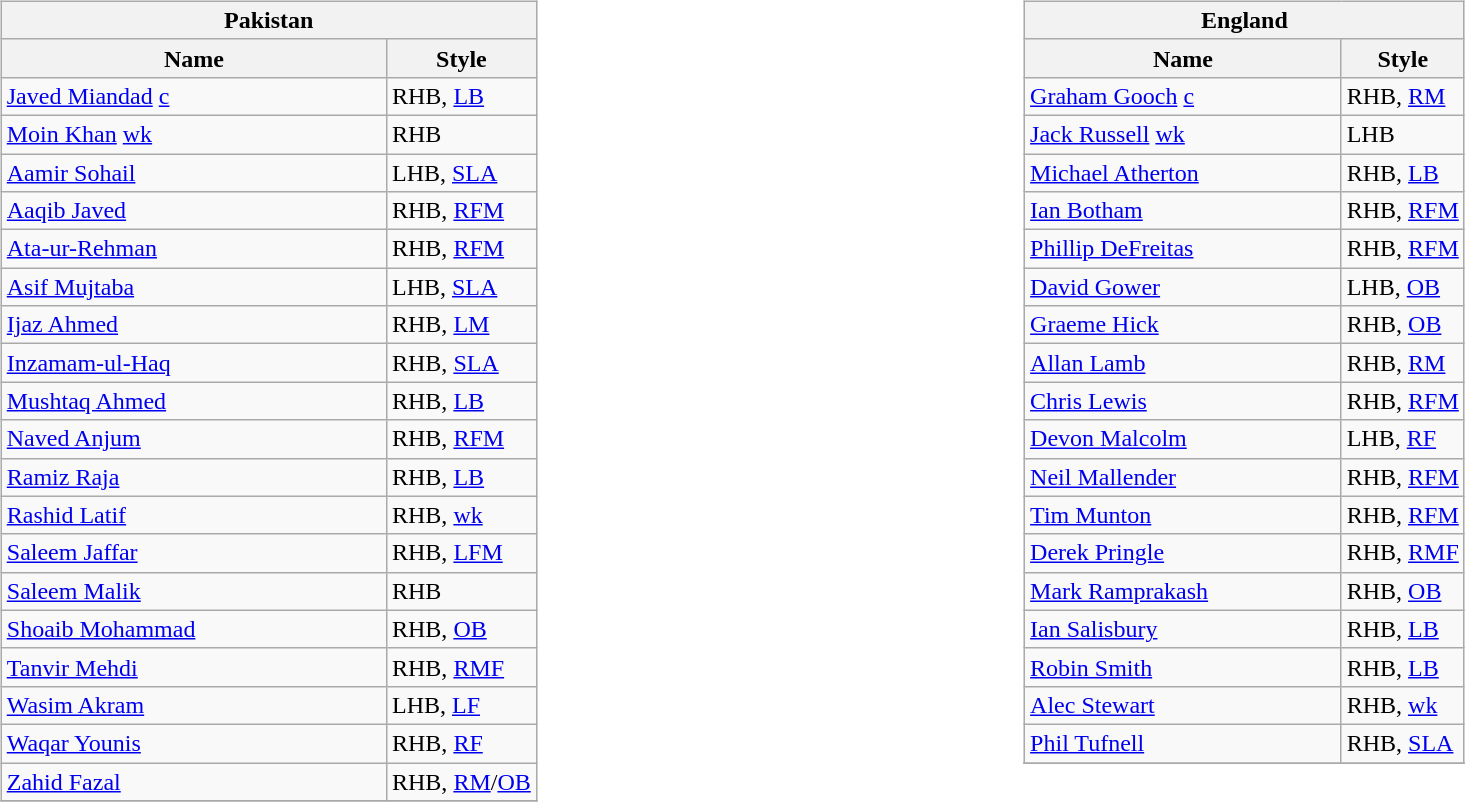<table width="100%">
<tr valign="top">
<td width="46%"><br><table class="wikitable">
<tr>
<th colspan="2">Pakistan</th>
</tr>
<tr>
<th>Name</th>
<th width="28%">Style</th>
</tr>
<tr valign="top">
<td><a href='#'>Javed Miandad</a> <a href='#'>c</a></td>
<td>RHB, <a href='#'>LB</a></td>
</tr>
<tr valign="top">
<td><a href='#'>Moin Khan</a> <a href='#'>wk</a></td>
<td>RHB</td>
</tr>
<tr valign="top">
<td><a href='#'>Aamir Sohail</a></td>
<td>LHB, <a href='#'>SLA</a></td>
</tr>
<tr valign="top">
<td><a href='#'>Aaqib Javed</a></td>
<td>RHB, <a href='#'>RFM</a></td>
</tr>
<tr valign="top">
<td><a href='#'>Ata-ur-Rehman</a></td>
<td>RHB, <a href='#'>RFM</a></td>
</tr>
<tr valign="top">
<td><a href='#'>Asif Mujtaba</a></td>
<td>LHB, <a href='#'>SLA</a></td>
</tr>
<tr valign="top">
<td><a href='#'>Ijaz Ahmed</a></td>
<td>RHB, <a href='#'>LM</a></td>
</tr>
<tr valign="top">
<td><a href='#'>Inzamam-ul-Haq</a></td>
<td>RHB, <a href='#'>SLA</a></td>
</tr>
<tr valign="top">
<td><a href='#'>Mushtaq Ahmed</a></td>
<td>RHB, <a href='#'>LB</a></td>
</tr>
<tr valign="top">
<td><a href='#'>Naved Anjum</a></td>
<td>RHB, <a href='#'>RFM</a></td>
</tr>
<tr valign="top">
<td><a href='#'>Ramiz Raja</a></td>
<td>RHB, <a href='#'>LB</a></td>
</tr>
<tr valign="top">
<td><a href='#'>Rashid Latif</a></td>
<td>RHB, <a href='#'>wk</a></td>
</tr>
<tr valign="top">
<td><a href='#'>Saleem Jaffar</a></td>
<td>RHB, <a href='#'>LFM</a></td>
</tr>
<tr valign="top">
<td><a href='#'>Saleem Malik</a></td>
<td>RHB</td>
</tr>
<tr valign="top">
<td><a href='#'>Shoaib Mohammad</a></td>
<td>RHB, <a href='#'>OB</a></td>
</tr>
<tr valign="top">
<td><a href='#'>Tanvir Mehdi</a></td>
<td>RHB, <a href='#'>RMF</a></td>
</tr>
<tr valign="top">
<td><a href='#'>Wasim Akram</a></td>
<td>LHB, <a href='#'>LF</a></td>
</tr>
<tr valign="top">
<td><a href='#'>Waqar Younis</a></td>
<td>RHB, <a href='#'>RF</a></td>
</tr>
<tr valign="top">
<td><a href='#'>Zahid Fazal</a></td>
<td>RHB, <a href='#'>RM</a>/<a href='#'>OB</a></td>
</tr>
<tr>
</tr>
</table>
</td>
<td width="8%"></td>
<td width="46%"><br><table class="wikitable">
<tr>
<th colspan="2">England</th>
</tr>
<tr>
<th>Name</th>
<th width="28%">Style</th>
</tr>
<tr valign="top">
<td><a href='#'>Graham Gooch</a> <a href='#'>c</a></td>
<td>RHB, <a href='#'>RM</a></td>
</tr>
<tr valign="top">
<td><a href='#'>Jack Russell</a> <a href='#'>wk</a></td>
<td>LHB</td>
</tr>
<tr valign="top">
<td><a href='#'>Michael Atherton</a></td>
<td>RHB, <a href='#'>LB</a></td>
</tr>
<tr valign="top">
<td><a href='#'>Ian Botham</a></td>
<td>RHB, <a href='#'>RFM</a></td>
</tr>
<tr valign="top">
<td><a href='#'>Phillip DeFreitas</a></td>
<td>RHB, <a href='#'>RFM</a></td>
</tr>
<tr valign="top">
<td><a href='#'>David Gower</a></td>
<td>LHB, <a href='#'>OB</a></td>
</tr>
<tr valign="top">
<td><a href='#'>Graeme Hick</a></td>
<td>RHB, <a href='#'>OB</a></td>
</tr>
<tr valign="top">
<td><a href='#'>Allan Lamb</a></td>
<td>RHB, <a href='#'>RM</a></td>
</tr>
<tr valign="top">
<td><a href='#'>Chris Lewis</a></td>
<td>RHB, <a href='#'>RFM</a></td>
</tr>
<tr valign="top">
<td><a href='#'>Devon Malcolm</a></td>
<td>LHB, <a href='#'>RF</a></td>
</tr>
<tr valign="top">
<td><a href='#'>Neil Mallender</a></td>
<td>RHB, <a href='#'>RFM</a></td>
</tr>
<tr valign="top">
<td><a href='#'>Tim Munton</a></td>
<td>RHB, <a href='#'>RFM</a></td>
</tr>
<tr valign="top">
<td><a href='#'>Derek Pringle</a></td>
<td>RHB, <a href='#'>RMF</a></td>
</tr>
<tr valign="top">
<td><a href='#'>Mark Ramprakash</a></td>
<td>RHB, <a href='#'>OB</a></td>
</tr>
<tr valign="top">
<td><a href='#'>Ian Salisbury</a></td>
<td>RHB, <a href='#'>LB</a></td>
</tr>
<tr valign="top">
<td><a href='#'>Robin Smith</a></td>
<td>RHB, <a href='#'>LB</a></td>
</tr>
<tr valign="top">
<td><a href='#'>Alec Stewart</a></td>
<td>RHB, <a href='#'>wk</a></td>
</tr>
<tr valign="top">
<td><a href='#'>Phil Tufnell</a></td>
<td>RHB, <a href='#'>SLA</a></td>
</tr>
<tr valign="top">
</tr>
<tr>
</tr>
</table>
</td>
</tr>
</table>
